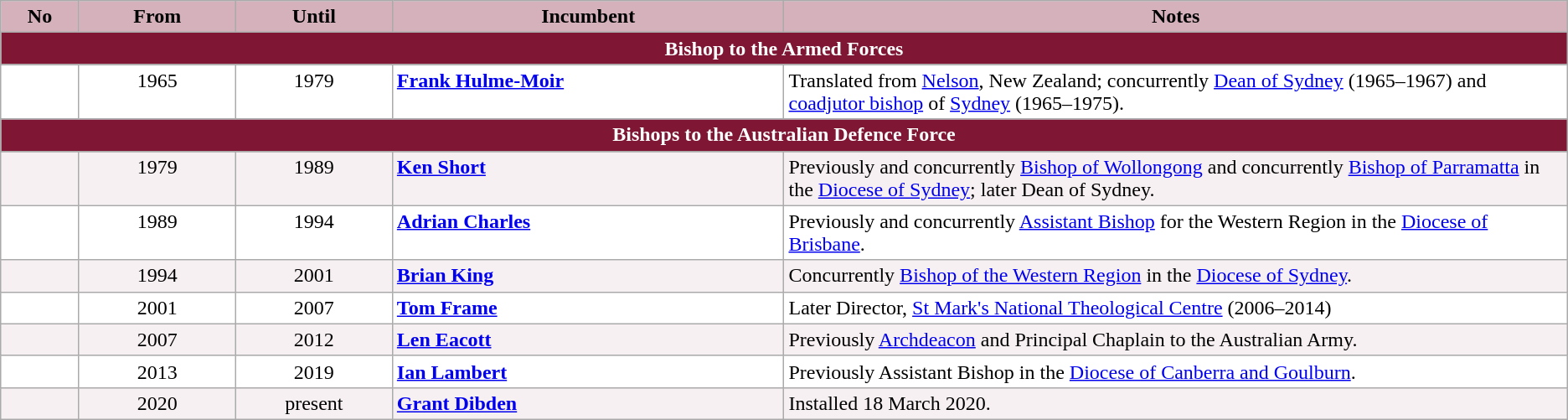<table class="wikitable">
<tr>
<th style="background-color: #D4B1BB; width: 5%;">No</th>
<th style="background-color: #D4B1BB; width: 10%;">From</th>
<th style="background-color: #D4B1BB; width: 10%;">Until</th>
<th style="background-color: #D4B1BB; width: 25%;">Incumbent</th>
<th style="background-color: #D4B1BB; width: 50%;">Notes</th>
</tr>
<tr>
<th colspan="5" style="background:#7f1734; color:white;">Bishop to the Armed Forces</th>
</tr>
<tr>
</tr>
<tr valign="top" style="background-color: white;">
<td style="text-align: center;"></td>
<td style="text-align: center;">1965</td>
<td style="text-align: center;">1979</td>
<td><strong><a href='#'>Frank Hulme-Moir</a></strong> </td>
<td>Translated from <a href='#'>Nelson</a>, New Zealand; concurrently <a href='#'>Dean of Sydney</a> (1965–1967) and <a href='#'>coadjutor bishop</a> of <a href='#'>Sydney</a> (1965–1975).</td>
</tr>
<tr>
<th colspan="5" style="background-color: #7F1734; color: white;">Bishops to the Australian Defence Force</th>
</tr>
<tr>
</tr>
<tr valign="top" style="background-color: #F7F0F2;">
<td style="text-align: center;"></td>
<td style="text-align: center;">1979</td>
<td style="text-align: center;">1989</td>
<td><strong><a href='#'>Ken Short</a></strong> </td>
<td>Previously and concurrently <a href='#'>Bishop of Wollongong</a> and concurrently <a href='#'>Bishop of Parramatta</a> in the <a href='#'>Diocese of Sydney</a>; later Dean of Sydney.</td>
</tr>
<tr valign="top" style="background-color: white;">
<td style="text-align: center;"></td>
<td style="text-align: center;">1989</td>
<td style="text-align: center;">1994</td>
<td><strong><a href='#'>Adrian Charles</a></strong> </td>
<td>Previously and concurrently <a href='#'>Assistant Bishop</a> for the Western Region in the <a href='#'>Diocese of Brisbane</a>.</td>
</tr>
<tr valign="top" style="background-color: #F7F0F2;">
<td style="text-align: center;"></td>
<td style="text-align: center;">1994</td>
<td style="text-align: center;">2001</td>
<td><strong><a href='#'>Brian King</a></strong></td>
<td>Concurrently <a href='#'>Bishop of the Western Region</a> in the <a href='#'>Diocese of Sydney</a>.</td>
</tr>
<tr valign="top" style="background-color: white;">
<td style="text-align: center;"></td>
<td style="text-align: center;">2001</td>
<td style="text-align: center;">2007</td>
<td><strong><a href='#'>Tom Frame</a></strong> </td>
<td>Later Director, <a href='#'>St Mark's National Theological Centre</a> (2006–2014)</td>
</tr>
<tr valign="top" style="background-color: #F7F0F2;">
<td style="text-align: center;"></td>
<td style="text-align: center;">2007</td>
<td style="text-align: center;">2012</td>
<td><strong><a href='#'>Len Eacott</a></strong>  </td>
<td>Previously <a href='#'>Archdeacon</a> and Principal Chaplain to the Australian Army.</td>
</tr>
<tr valign="top" style="background-color: white;">
<td style="text-align: center;"></td>
<td style="text-align: center;">2013</td>
<td style="text-align: center;">2019</td>
<td><strong><a href='#'>Ian Lambert</a></strong></td>
<td>Previously Assistant Bishop in the <a href='#'>Diocese of Canberra and Goulburn</a>.</td>
</tr>
<tr valign="top" style="background-color: #F7F0F2;">
<td style="text-align: center;"></td>
<td style="text-align: center;">2020</td>
<td style="text-align: center;">present</td>
<td><strong><a href='#'>Grant Dibden</a></strong></td>
<td>Installed 18 March 2020.</td>
</tr>
</table>
